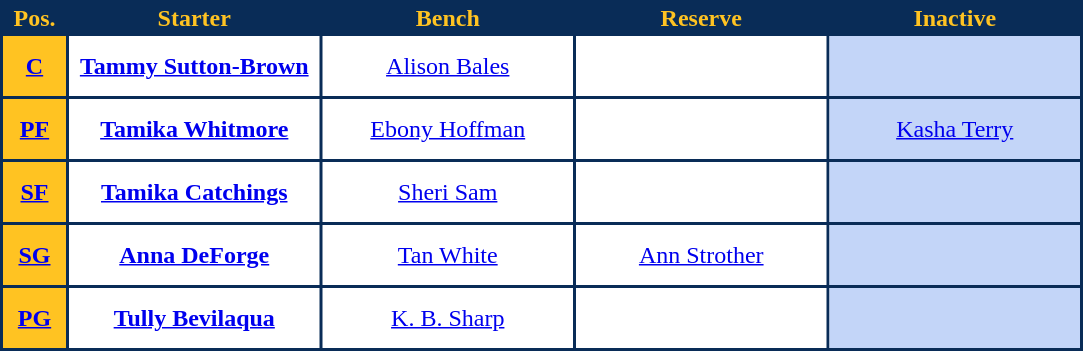<table style="text-align: center; background:#092c57; color:#ffc322">
<tr>
<th width="40">Pos.</th>
<th width="165">Starter</th>
<th width="165">Bench</th>
<th width="165">Reserve</th>
<th width="165">Inactive</th>
</tr>
<tr style="height:40px; background:white; color:#008040">
<th style="background:#ffc322"><a href='#'><span>C</span></a></th>
<td><strong><a href='#'><span>Tammy Sutton-Brown</span></a></strong></td>
<td><a href='#'><span>Alison Bales</span></a></td>
<td></td>
<td style="background:#c3d5f8"></td>
</tr>
<tr style="height:40px; background:white; color:#008040">
<th style="background:#ffc322"><a href='#'><span>PF</span></a></th>
<td><strong><a href='#'><span>Tamika Whitmore</span></a></strong></td>
<td><a href='#'><span>Ebony Hoffman</span></a></td>
<td></td>
<td style="background:#c3d5f8"><a href='#'><span>Kasha Terry</span></a></td>
</tr>
<tr style="height:40px; background:white; color:#008040">
<th style="background:#ffc322"><a href='#'><span>SF</span></a></th>
<td><strong><a href='#'><span>Tamika Catchings</span></a></strong></td>
<td><a href='#'><span>Sheri Sam</span></a></td>
<td></td>
<td style="background:#c3d5f8"></td>
</tr>
<tr style="height:40px; background:white; color:#008040">
<th style="background:#ffc322"><a href='#'><span>SG</span></a></th>
<td><strong><a href='#'><span>Anna DeForge</span></a></strong></td>
<td><a href='#'><span>Tan White</span></a></td>
<td><a href='#'><span>Ann Strother</span></a></td>
<td style="background:#c3d5f8"></td>
</tr>
<tr style="height:40px; background:white; color:#008040">
<th style="background:#ffc322"><a href='#'><span>PG</span></a></th>
<td><strong><a href='#'><span>Tully Bevilaqua</span></a></strong></td>
<td><a href='#'><span>K. B. Sharp</span></a></td>
<td></td>
<td style="background:#c3d5f8"></td>
</tr>
</table>
